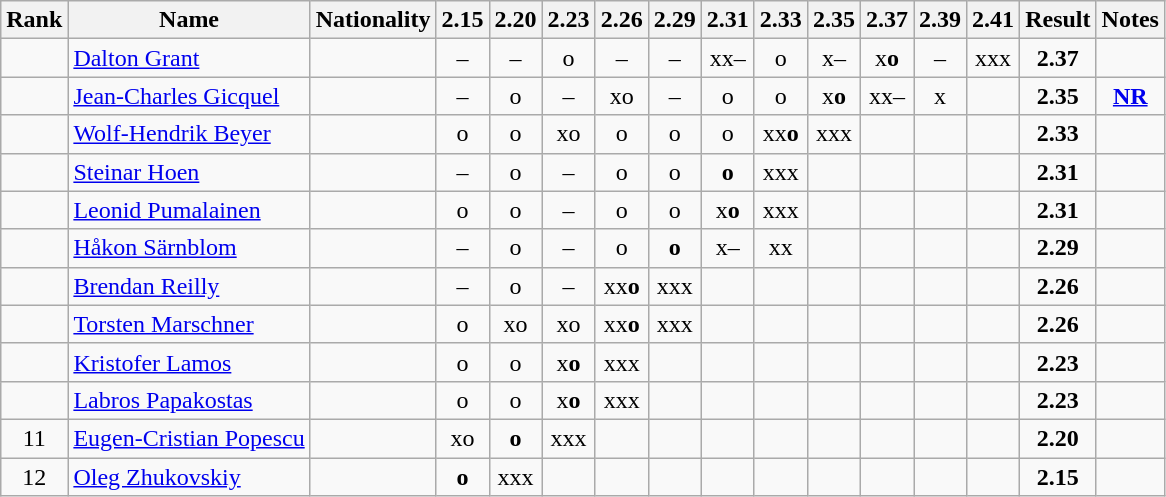<table class="wikitable sortable" style="text-align:center">
<tr>
<th>Rank</th>
<th>Name</th>
<th>Nationality</th>
<th>2.15</th>
<th>2.20</th>
<th>2.23</th>
<th>2.26</th>
<th>2.29</th>
<th>2.31</th>
<th>2.33</th>
<th>2.35</th>
<th>2.37</th>
<th>2.39</th>
<th>2.41</th>
<th>Result</th>
<th>Notes</th>
</tr>
<tr>
<td></td>
<td align="left"><a href='#'>Dalton Grant</a></td>
<td align=left></td>
<td>–</td>
<td>–</td>
<td>o</td>
<td>–</td>
<td>–</td>
<td>xx–</td>
<td>o</td>
<td>x–</td>
<td>x<strong>o</strong></td>
<td>–</td>
<td>xxx</td>
<td><strong>2.37</strong></td>
<td></td>
</tr>
<tr>
<td></td>
<td align="left"><a href='#'>Jean-Charles Gicquel</a></td>
<td align=left></td>
<td>–</td>
<td>o</td>
<td>–</td>
<td>xo</td>
<td>–</td>
<td>o</td>
<td>o</td>
<td>x<strong>o</strong></td>
<td>xx–</td>
<td>x</td>
<td></td>
<td><strong>2.35</strong></td>
<td><strong><a href='#'>NR</a></strong></td>
</tr>
<tr>
<td></td>
<td align="left"><a href='#'>Wolf-Hendrik Beyer</a></td>
<td align=left></td>
<td>o</td>
<td>o</td>
<td>xo</td>
<td>o</td>
<td>o</td>
<td>o</td>
<td>xx<strong>o</strong></td>
<td>xxx</td>
<td></td>
<td></td>
<td></td>
<td><strong>2.33</strong></td>
<td></td>
</tr>
<tr>
<td></td>
<td align="left"><a href='#'>Steinar Hoen</a></td>
<td align=left></td>
<td>–</td>
<td>o</td>
<td>–</td>
<td>o</td>
<td>o</td>
<td><strong>o</strong></td>
<td>xxx</td>
<td></td>
<td></td>
<td></td>
<td></td>
<td><strong>2.31</strong></td>
<td></td>
</tr>
<tr>
<td></td>
<td align="left"><a href='#'>Leonid Pumalainen</a></td>
<td align=left></td>
<td>o</td>
<td>o</td>
<td>–</td>
<td>o</td>
<td>o</td>
<td>x<strong>o</strong></td>
<td>xxx</td>
<td></td>
<td></td>
<td></td>
<td></td>
<td><strong>2.31</strong></td>
<td></td>
</tr>
<tr>
<td></td>
<td align="left"><a href='#'>Håkon Särnblom</a></td>
<td align=left></td>
<td>–</td>
<td>o</td>
<td>–</td>
<td>o</td>
<td><strong>o</strong></td>
<td>x–</td>
<td>xx</td>
<td></td>
<td></td>
<td></td>
<td></td>
<td><strong>2.29</strong></td>
<td></td>
</tr>
<tr>
<td></td>
<td align="left"><a href='#'>Brendan Reilly</a></td>
<td align=left></td>
<td>–</td>
<td>o</td>
<td>–</td>
<td>xx<strong>o</strong></td>
<td>xxx</td>
<td></td>
<td></td>
<td></td>
<td></td>
<td></td>
<td></td>
<td><strong>2.26</strong></td>
<td></td>
</tr>
<tr>
<td></td>
<td align="left"><a href='#'>Torsten Marschner</a></td>
<td align=left></td>
<td>o</td>
<td>xo</td>
<td>xo</td>
<td>xx<strong>o</strong></td>
<td>xxx</td>
<td></td>
<td></td>
<td></td>
<td></td>
<td></td>
<td></td>
<td><strong>2.26</strong></td>
<td></td>
</tr>
<tr>
<td></td>
<td align="left"><a href='#'>Kristofer Lamos</a></td>
<td align=left></td>
<td>o</td>
<td>o</td>
<td>x<strong>o</strong></td>
<td>xxx</td>
<td></td>
<td></td>
<td></td>
<td></td>
<td></td>
<td></td>
<td></td>
<td><strong>2.23</strong></td>
<td></td>
</tr>
<tr>
<td></td>
<td align="left"><a href='#'>Labros Papakostas</a></td>
<td align=left></td>
<td>o</td>
<td>o</td>
<td>x<strong>o</strong></td>
<td>xxx</td>
<td></td>
<td></td>
<td></td>
<td></td>
<td></td>
<td></td>
<td></td>
<td><strong>2.23</strong></td>
<td></td>
</tr>
<tr>
<td>11</td>
<td align="left"><a href='#'>Eugen-Cristian Popescu</a></td>
<td align=left></td>
<td>xo</td>
<td><strong>o</strong></td>
<td>xxx</td>
<td></td>
<td></td>
<td></td>
<td></td>
<td></td>
<td></td>
<td></td>
<td></td>
<td><strong>2.20</strong></td>
<td></td>
</tr>
<tr>
<td>12</td>
<td align="left"><a href='#'>Oleg Zhukovskiy</a></td>
<td align=left></td>
<td><strong>o</strong></td>
<td>xxx</td>
<td></td>
<td></td>
<td></td>
<td></td>
<td></td>
<td></td>
<td></td>
<td></td>
<td></td>
<td><strong>2.15</strong></td>
<td></td>
</tr>
</table>
